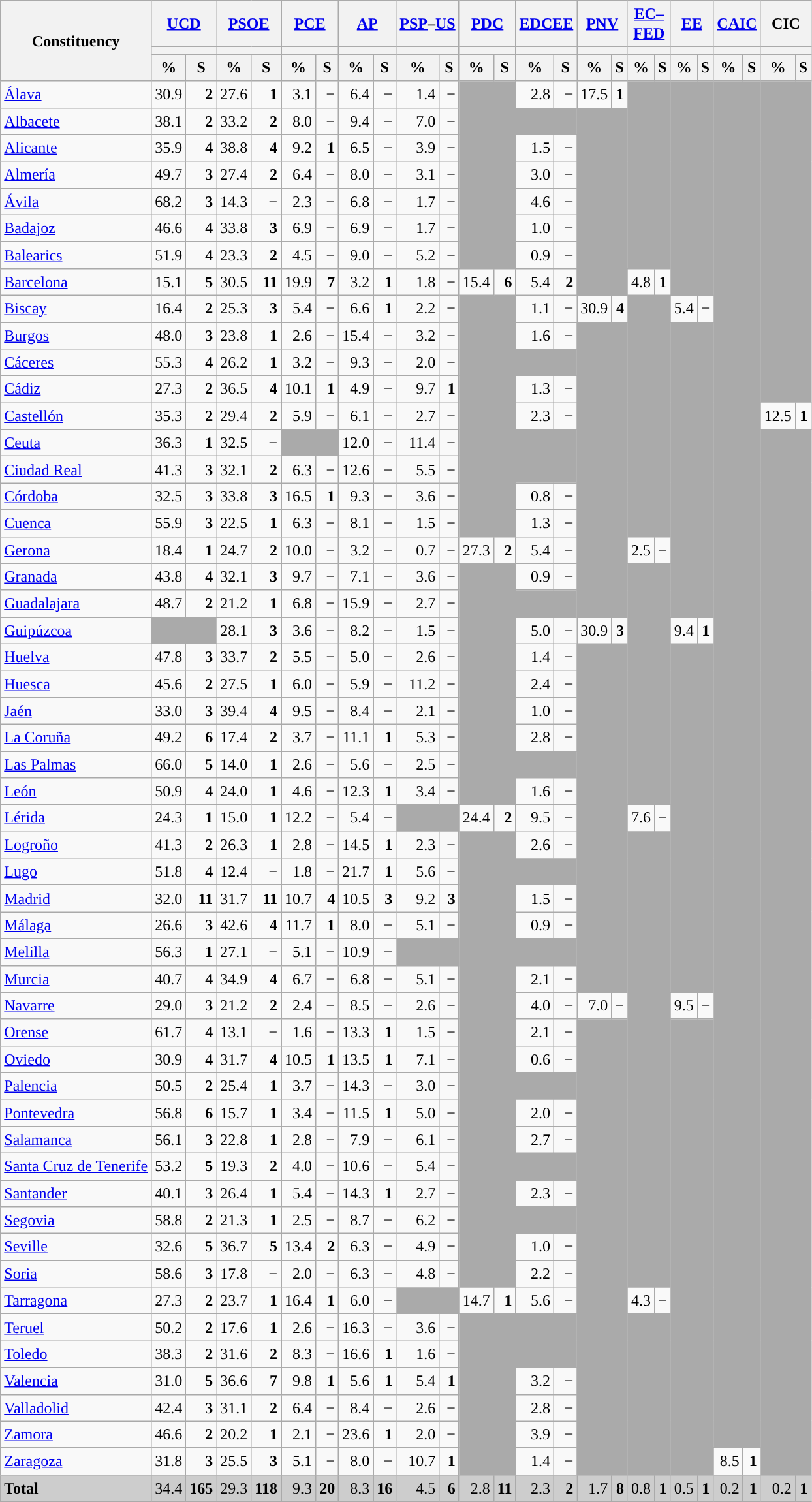<table class="wikitable sortable" style="text-align:right; line-height:20px;">
<tr>
<th rowspan="3">Constituency</th>
<th colspan="2" width="30px" class="unsortable"><a href='#'>UCD</a></th>
<th colspan="2" width="30px" class="unsortable"><a href='#'>PSOE</a></th>
<th colspan="2" width="30px" class="unsortable"><a href='#'>PCE</a></th>
<th colspan="2" width="30px" class="unsortable"><a href='#'>AP</a></th>
<th colspan="2" width="30px" class="unsortable"><a href='#'>PSP</a>–<a href='#'>US</a></th>
<th colspan="2" width="30px" class="unsortable"><a href='#'>PDC</a></th>
<th colspan="2" width="30px" class="unsortable"><a href='#'>EDCEE</a></th>
<th colspan="2" width="30px" class="unsortable"><a href='#'>PNV</a></th>
<th colspan="2" width="30px" class="unsortable"><a href='#'>EC–FED</a></th>
<th colspan="2" width="30px" class="unsortable"><a href='#'>EE</a></th>
<th colspan="2" width="30px" class="unsortable"><a href='#'>CAIC</a></th>
<th colspan="2" width="30px" class="unsortable">CIC</th>
</tr>
<tr>
<th colspan="2" style="background:"></th>
<th colspan="2" style="background:"></th>
<th colspan="2" style="background:"></th>
<th colspan="2" style="background:"></th>
<th colspan="2" style="background:"></th>
<th colspan="2" style="background:"></th>
<th colspan="2" style="background:"></th>
<th colspan="2" style="background:"></th>
<th colspan="2" style="background:"></th>
<th colspan="2" style="background:"></th>
<th colspan="2" style="background:"></th>
<th colspan="2" style="background:"></th>
</tr>
<tr>
<th data-sort-type="number">%</th>
<th data-sort-type="number">S</th>
<th data-sort-type="number">%</th>
<th data-sort-type="number">S</th>
<th data-sort-type="number">%</th>
<th data-sort-type="number">S</th>
<th data-sort-type="number">%</th>
<th data-sort-type="number">S</th>
<th data-sort-type="number">%</th>
<th data-sort-type="number">S</th>
<th data-sort-type="number">%</th>
<th data-sort-type="number">S</th>
<th data-sort-type="number">%</th>
<th data-sort-type="number">S</th>
<th data-sort-type="number">%</th>
<th data-sort-type="number">S</th>
<th data-sort-type="number">%</th>
<th data-sort-type="number">S</th>
<th data-sort-type="number">%</th>
<th data-sort-type="number">S</th>
<th data-sort-type="number">%</th>
<th data-sort-type="number">S</th>
<th data-sort-type="number">%</th>
<th data-sort-type="number">S</th>
</tr>
<tr>
<td align="left"><a href='#'>Álava</a></td>
<td style="background:">30.9</td>
<td><strong>2</strong></td>
<td>27.6</td>
<td><strong>1</strong></td>
<td>3.1</td>
<td>−</td>
<td>6.4</td>
<td>−</td>
<td>1.4</td>
<td>−</td>
<td colspan="2" rowspan="7" bgcolor="#AAAAAA"></td>
<td>2.8</td>
<td>−</td>
<td>17.5</td>
<td><strong>1</strong></td>
<td colspan="2" rowspan="7" bgcolor="#AAAAAA"></td>
<td colspan="2" rowspan="8" bgcolor="#AAAAAA"></td>
<td colspan="2" rowspan="51" bgcolor="#AAAAAA"></td>
<td colspan="2" rowspan="12" bgcolor="#AAAAAA"></td>
</tr>
<tr>
<td align="left"><a href='#'>Albacete</a></td>
<td style="background:">38.1</td>
<td><strong>2</strong></td>
<td>33.2</td>
<td><strong>2</strong></td>
<td>8.0</td>
<td>−</td>
<td>9.4</td>
<td>−</td>
<td>7.0</td>
<td>−</td>
<td colspan="2" bgcolor="#AAAAAA"></td>
<td colspan="2" rowspan="7" bgcolor="#AAAAAA"></td>
</tr>
<tr>
<td align="left"><a href='#'>Alicante</a></td>
<td>35.9</td>
<td><strong>4</strong></td>
<td style="background:">38.8</td>
<td><strong>4</strong></td>
<td>9.2</td>
<td><strong>1</strong></td>
<td>6.5</td>
<td>−</td>
<td>3.9</td>
<td>−</td>
<td>1.5</td>
<td>−</td>
</tr>
<tr>
<td align="left"><a href='#'>Almería</a></td>
<td style="background:">49.7</td>
<td><strong>3</strong></td>
<td>27.4</td>
<td><strong>2</strong></td>
<td>6.4</td>
<td>−</td>
<td>8.0</td>
<td>−</td>
<td>3.1</td>
<td>−</td>
<td>3.0</td>
<td>−</td>
</tr>
<tr>
<td align="left"><a href='#'>Ávila</a></td>
<td style="background:">68.2</td>
<td><strong>3</strong></td>
<td>14.3</td>
<td>−</td>
<td>2.3</td>
<td>−</td>
<td>6.8</td>
<td>−</td>
<td>1.7</td>
<td>−</td>
<td>4.6</td>
<td>−</td>
</tr>
<tr>
<td align="left"><a href='#'>Badajoz</a></td>
<td style="background:">46.6</td>
<td><strong>4</strong></td>
<td>33.8</td>
<td><strong>3</strong></td>
<td>6.9</td>
<td>−</td>
<td>6.9</td>
<td>−</td>
<td>1.7</td>
<td>−</td>
<td>1.0</td>
<td>−</td>
</tr>
<tr>
<td align="left"><a href='#'>Balearics</a></td>
<td style="background:">51.9</td>
<td><strong>4</strong></td>
<td>23.3</td>
<td><strong>2</strong></td>
<td>4.5</td>
<td>−</td>
<td>9.0</td>
<td>−</td>
<td>5.2</td>
<td>−</td>
<td>0.9</td>
<td>−</td>
</tr>
<tr>
<td align="left"><a href='#'>Barcelona</a></td>
<td>15.1</td>
<td><strong>5</strong></td>
<td style="background:">30.5</td>
<td><strong>11</strong></td>
<td>19.9</td>
<td><strong>7</strong></td>
<td>3.2</td>
<td><strong>1</strong></td>
<td>1.8</td>
<td>−</td>
<td>15.4</td>
<td><strong>6</strong></td>
<td>5.4</td>
<td><strong>2</strong></td>
<td>4.8</td>
<td><strong>1</strong></td>
</tr>
<tr>
<td align="left"><a href='#'>Biscay</a></td>
<td>16.4</td>
<td><strong>2</strong></td>
<td>25.3</td>
<td><strong>3</strong></td>
<td>5.4</td>
<td>−</td>
<td>6.6</td>
<td><strong>1</strong></td>
<td>2.2</td>
<td>−</td>
<td colspan="2" rowspan="9" bgcolor="#AAAAAA"></td>
<td>1.1</td>
<td>−</td>
<td style="background:">30.9</td>
<td><strong>4</strong></td>
<td colspan="2" rowspan="9" bgcolor="#AAAAAA"></td>
<td>5.4</td>
<td>−</td>
</tr>
<tr>
<td align="left"><a href='#'>Burgos</a></td>
<td style="background:">48.0</td>
<td><strong>3</strong></td>
<td>23.8</td>
<td><strong>1</strong></td>
<td>2.6</td>
<td>−</td>
<td>15.4</td>
<td>−</td>
<td>3.2</td>
<td>−</td>
<td>1.6</td>
<td>−</td>
<td colspan="2" rowspan="11" bgcolor="#AAAAAA"></td>
<td colspan="2" rowspan="11" bgcolor="#AAAAAA"></td>
</tr>
<tr>
<td align="left"><a href='#'>Cáceres</a></td>
<td style="background:">55.3</td>
<td><strong>4</strong></td>
<td>26.2</td>
<td><strong>1</strong></td>
<td>3.2</td>
<td>−</td>
<td>9.3</td>
<td>−</td>
<td>2.0</td>
<td>−</td>
<td colspan="2" bgcolor="#AAAAAA"></td>
</tr>
<tr>
<td align="left"><a href='#'>Cádiz</a></td>
<td>27.3</td>
<td><strong>2</strong></td>
<td style="background:">36.5</td>
<td><strong>4</strong></td>
<td>10.1</td>
<td><strong>1</strong></td>
<td>4.9</td>
<td>−</td>
<td>9.7</td>
<td><strong>1</strong></td>
<td>1.3</td>
<td>−</td>
</tr>
<tr>
<td align="left"><a href='#'>Castellón</a></td>
<td style="background:">35.3</td>
<td><strong>2</strong></td>
<td>29.4</td>
<td><strong>2</strong></td>
<td>5.9</td>
<td>−</td>
<td>6.1</td>
<td>−</td>
<td>2.7</td>
<td>−</td>
<td>2.3</td>
<td>−</td>
<td>12.5</td>
<td><strong>1</strong></td>
</tr>
<tr>
<td align="left"><a href='#'>Ceuta</a></td>
<td style="background:">36.3</td>
<td><strong>1</strong></td>
<td>32.5</td>
<td>−</td>
<td colspan="2" bgcolor="#AAAAAA"></td>
<td>12.0</td>
<td>−</td>
<td>11.4</td>
<td>−</td>
<td colspan="2" rowspan="2" bgcolor="#AAAAAA"></td>
<td colspan="2" rowspan="39" bgcolor="#AAAAAA"></td>
</tr>
<tr>
<td align="left"><a href='#'>Ciudad Real</a></td>
<td style="background:">41.3</td>
<td><strong>3</strong></td>
<td>32.1</td>
<td><strong>2</strong></td>
<td>6.3</td>
<td>−</td>
<td>12.6</td>
<td>−</td>
<td>5.5</td>
<td>−</td>
</tr>
<tr>
<td align="left"><a href='#'>Córdoba</a></td>
<td>32.5</td>
<td><strong>3</strong></td>
<td style="background:">33.8</td>
<td><strong>3</strong></td>
<td>16.5</td>
<td><strong>1</strong></td>
<td>9.3</td>
<td>−</td>
<td>3.6</td>
<td>−</td>
<td>0.8</td>
<td>−</td>
</tr>
<tr>
<td align="left"><a href='#'>Cuenca</a></td>
<td style="background:">55.9</td>
<td><strong>3</strong></td>
<td>22.5</td>
<td><strong>1</strong></td>
<td>6.3</td>
<td>−</td>
<td>8.1</td>
<td>−</td>
<td>1.5</td>
<td>−</td>
<td>1.3</td>
<td>−</td>
</tr>
<tr>
<td align="left"><a href='#'>Gerona</a></td>
<td>18.4</td>
<td><strong>1</strong></td>
<td>24.7</td>
<td><strong>2</strong></td>
<td>10.0</td>
<td>−</td>
<td>3.2</td>
<td>−</td>
<td>0.7</td>
<td>−</td>
<td style="background:">27.3</td>
<td><strong>2</strong></td>
<td>5.4</td>
<td>−</td>
<td>2.5</td>
<td>−</td>
</tr>
<tr>
<td align="left"><a href='#'>Granada</a></td>
<td style="background:">43.8</td>
<td><strong>4</strong></td>
<td>32.1</td>
<td><strong>3</strong></td>
<td>9.7</td>
<td>−</td>
<td>7.1</td>
<td>−</td>
<td>3.6</td>
<td>−</td>
<td colspan="2" rowspan="9" bgcolor="#AAAAAA"></td>
<td>0.9</td>
<td>−</td>
<td colspan="2" rowspan="9" bgcolor="#AAAAAA"></td>
</tr>
<tr>
<td align="left"><a href='#'>Guadalajara</a></td>
<td style="background:">48.7</td>
<td><strong>2</strong></td>
<td>21.2</td>
<td><strong>1</strong></td>
<td>6.8</td>
<td>−</td>
<td>15.9</td>
<td>−</td>
<td>2.7</td>
<td>−</td>
<td colspan="2" bgcolor="#AAAAAA"></td>
</tr>
<tr>
<td align="left"><a href='#'>Guipúzcoa</a></td>
<td colspan="2" bgcolor="#AAAAAA"></td>
<td>28.1</td>
<td><strong>3</strong></td>
<td>3.6</td>
<td>−</td>
<td>8.2</td>
<td>−</td>
<td>1.5</td>
<td>−</td>
<td>5.0</td>
<td>−</td>
<td style="background:">30.9</td>
<td><strong>3</strong></td>
<td>9.4</td>
<td><strong>1</strong></td>
</tr>
<tr>
<td align="left"><a href='#'>Huelva</a></td>
<td style="background:">47.8</td>
<td><strong>3</strong></td>
<td>33.7</td>
<td><strong>2</strong></td>
<td>5.5</td>
<td>−</td>
<td>5.0</td>
<td>−</td>
<td>2.6</td>
<td>−</td>
<td>1.4</td>
<td>−</td>
<td colspan="2" rowspan="13" bgcolor="#AAAAAA"></td>
<td colspan="2" rowspan="13" bgcolor="#AAAAAA"></td>
</tr>
<tr>
<td align="left"><a href='#'>Huesca</a></td>
<td style="background:">45.6</td>
<td><strong>2</strong></td>
<td>27.5</td>
<td><strong>1</strong></td>
<td>6.0</td>
<td>−</td>
<td>5.9</td>
<td>−</td>
<td>11.2</td>
<td>−</td>
<td>2.4</td>
<td>−</td>
</tr>
<tr>
<td align="left"><a href='#'>Jaén</a></td>
<td>33.0</td>
<td><strong>3</strong></td>
<td style="background:">39.4</td>
<td><strong>4</strong></td>
<td>9.5</td>
<td>−</td>
<td>8.4</td>
<td>−</td>
<td>2.1</td>
<td>−</td>
<td>1.0</td>
<td>−</td>
</tr>
<tr>
<td align="left"><a href='#'>La Coruña</a></td>
<td style="background:">49.2</td>
<td><strong>6</strong></td>
<td>17.4</td>
<td><strong>2</strong></td>
<td>3.7</td>
<td>−</td>
<td>11.1</td>
<td><strong>1</strong></td>
<td>5.3</td>
<td>−</td>
<td>2.8</td>
<td>−</td>
</tr>
<tr>
<td align="left"><a href='#'>Las Palmas</a></td>
<td style="background:">66.0</td>
<td><strong>5</strong></td>
<td>14.0</td>
<td><strong>1</strong></td>
<td>2.6</td>
<td>−</td>
<td>5.6</td>
<td>−</td>
<td>2.5</td>
<td>−</td>
<td colspan="2" bgcolor="#AAAAAA"></td>
</tr>
<tr>
<td align="left"><a href='#'>León</a></td>
<td style="background:">50.9</td>
<td><strong>4</strong></td>
<td>24.0</td>
<td><strong>1</strong></td>
<td>4.6</td>
<td>−</td>
<td>12.3</td>
<td><strong>1</strong></td>
<td>3.4</td>
<td>−</td>
<td>1.6</td>
<td>−</td>
</tr>
<tr>
<td align="left"><a href='#'>Lérida</a></td>
<td>24.3</td>
<td><strong>1</strong></td>
<td>15.0</td>
<td><strong>1</strong></td>
<td>12.2</td>
<td>−</td>
<td>5.4</td>
<td>−</td>
<td colspan="2" bgcolor="#AAAAAA"></td>
<td style="background:">24.4</td>
<td><strong>2</strong></td>
<td>9.5</td>
<td>−</td>
<td>7.6</td>
<td>−</td>
</tr>
<tr>
<td align="left"><a href='#'>Logroño</a></td>
<td style="background:">41.3</td>
<td><strong>2</strong></td>
<td>26.3</td>
<td><strong>1</strong></td>
<td>2.8</td>
<td>−</td>
<td>14.5</td>
<td><strong>1</strong></td>
<td>2.3</td>
<td>−</td>
<td colspan="2" rowspan="17" bgcolor="#AAAAAA"></td>
<td>2.6</td>
<td>−</td>
<td colspan="2" rowspan="17" bgcolor="#AAAAAA"></td>
</tr>
<tr>
<td align="left"><a href='#'>Lugo</a></td>
<td style="background:">51.8</td>
<td><strong>4</strong></td>
<td>12.4</td>
<td>−</td>
<td>1.8</td>
<td>−</td>
<td>21.7</td>
<td><strong>1</strong></td>
<td>5.6</td>
<td>−</td>
<td colspan="2" bgcolor="#AAAAAA"></td>
</tr>
<tr>
<td align="left"><a href='#'>Madrid</a></td>
<td style="background:">32.0</td>
<td><strong>11</strong></td>
<td>31.7</td>
<td><strong>11</strong></td>
<td>10.7</td>
<td><strong>4</strong></td>
<td>10.5</td>
<td><strong>3</strong></td>
<td>9.2</td>
<td><strong>3</strong></td>
<td>1.5</td>
<td>−</td>
</tr>
<tr>
<td align="left"><a href='#'>Málaga</a></td>
<td>26.6</td>
<td><strong>3</strong></td>
<td style="background:">42.6</td>
<td><strong>4</strong></td>
<td>11.7</td>
<td><strong>1</strong></td>
<td>8.0</td>
<td>−</td>
<td>5.1</td>
<td>−</td>
<td>0.9</td>
<td>−</td>
</tr>
<tr>
<td align="left"><a href='#'>Melilla</a></td>
<td style="background:">56.3</td>
<td><strong>1</strong></td>
<td>27.1</td>
<td>−</td>
<td>5.1</td>
<td>−</td>
<td>10.9</td>
<td>−</td>
<td colspan="2" bgcolor="#AAAAAA"></td>
<td colspan="2" bgcolor="#AAAAAA"></td>
</tr>
<tr>
<td align="left"><a href='#'>Murcia</a></td>
<td style="background:">40.7</td>
<td><strong>4</strong></td>
<td>34.9</td>
<td><strong>4</strong></td>
<td>6.7</td>
<td>−</td>
<td>6.8</td>
<td>−</td>
<td>5.1</td>
<td>−</td>
<td>2.1</td>
<td>−</td>
</tr>
<tr>
<td align="left"><a href='#'>Navarre</a></td>
<td style="background:">29.0</td>
<td><strong>3</strong></td>
<td>21.2</td>
<td><strong>2</strong></td>
<td>2.4</td>
<td>−</td>
<td>8.5</td>
<td>−</td>
<td>2.6</td>
<td>−</td>
<td>4.0</td>
<td>−</td>
<td>7.0</td>
<td>−</td>
<td>9.5</td>
<td>−</td>
</tr>
<tr>
<td align="left"><a href='#'>Orense</a></td>
<td style="background:">61.7</td>
<td><strong>4</strong></td>
<td>13.1</td>
<td>−</td>
<td>1.6</td>
<td>−</td>
<td>13.3</td>
<td><strong>1</strong></td>
<td>1.5</td>
<td>−</td>
<td>2.1</td>
<td>−</td>
<td colspan="2" rowspan="17" bgcolor="#AAAAAA"></td>
<td colspan="2" rowspan="17" bgcolor="#AAAAAA"></td>
</tr>
<tr>
<td align="left"><a href='#'>Oviedo</a></td>
<td>30.9</td>
<td><strong>4</strong></td>
<td style="background:">31.7</td>
<td><strong>4</strong></td>
<td>10.5</td>
<td><strong>1</strong></td>
<td>13.5</td>
<td><strong>1</strong></td>
<td>7.1</td>
<td>−</td>
<td>0.6</td>
<td>−</td>
</tr>
<tr>
<td align="left"><a href='#'>Palencia</a></td>
<td style="background:">50.5</td>
<td><strong>2</strong></td>
<td>25.4</td>
<td><strong>1</strong></td>
<td>3.7</td>
<td>−</td>
<td>14.3</td>
<td>−</td>
<td>3.0</td>
<td>−</td>
<td colspan="2" bgcolor="#AAAAAA"></td>
</tr>
<tr>
<td align="left"><a href='#'>Pontevedra</a></td>
<td style="background:">56.8</td>
<td><strong>6</strong></td>
<td>15.7</td>
<td><strong>1</strong></td>
<td>3.4</td>
<td>−</td>
<td>11.5</td>
<td><strong>1</strong></td>
<td>5.0</td>
<td>−</td>
<td>2.0</td>
<td>−</td>
</tr>
<tr>
<td align="left"><a href='#'>Salamanca</a></td>
<td style="background:">56.1</td>
<td><strong>3</strong></td>
<td>22.8</td>
<td><strong>1</strong></td>
<td>2.8</td>
<td>−</td>
<td>7.9</td>
<td>−</td>
<td>6.1</td>
<td>−</td>
<td>2.7</td>
<td>−</td>
</tr>
<tr>
<td align="left"><a href='#'>Santa Cruz de Tenerife</a></td>
<td style="background:">53.2</td>
<td><strong>5</strong></td>
<td>19.3</td>
<td><strong>2</strong></td>
<td>4.0</td>
<td>−</td>
<td>10.6</td>
<td>−</td>
<td>5.4</td>
<td>−</td>
<td colspan="2" bgcolor="#AAAAAA"></td>
</tr>
<tr>
<td align="left"><a href='#'>Santander</a></td>
<td style="background:">40.1</td>
<td><strong>3</strong></td>
<td>26.4</td>
<td><strong>1</strong></td>
<td>5.4</td>
<td>−</td>
<td>14.3</td>
<td><strong>1</strong></td>
<td>2.7</td>
<td>−</td>
<td>2.3</td>
<td>−</td>
</tr>
<tr>
<td align="left"><a href='#'>Segovia</a></td>
<td style="background:">58.8</td>
<td><strong>2</strong></td>
<td>21.3</td>
<td><strong>1</strong></td>
<td>2.5</td>
<td>−</td>
<td>8.7</td>
<td>−</td>
<td>6.2</td>
<td>−</td>
<td colspan="2" bgcolor="#AAAAAA"></td>
</tr>
<tr>
<td align="left"><a href='#'>Seville</a></td>
<td>32.6</td>
<td><strong>5</strong></td>
<td style="background:">36.7</td>
<td><strong>5</strong></td>
<td>13.4</td>
<td><strong>2</strong></td>
<td>6.3</td>
<td>−</td>
<td>4.9</td>
<td>−</td>
<td>1.0</td>
<td>−</td>
</tr>
<tr>
<td align="left"><a href='#'>Soria</a></td>
<td style="background:">58.6</td>
<td><strong>3</strong></td>
<td>17.8</td>
<td>−</td>
<td>2.0</td>
<td>−</td>
<td>6.3</td>
<td>−</td>
<td>4.8</td>
<td>−</td>
<td>2.2</td>
<td>−</td>
</tr>
<tr>
<td align="left"><a href='#'>Tarragona</a></td>
<td style="background:">27.3</td>
<td><strong>2</strong></td>
<td>23.7</td>
<td><strong>1</strong></td>
<td>16.4</td>
<td><strong>1</strong></td>
<td>6.0</td>
<td>−</td>
<td colspan="2" bgcolor="#AAAAAA"></td>
<td>14.7</td>
<td><strong>1</strong></td>
<td>5.6</td>
<td>−</td>
<td>4.3</td>
<td>−</td>
</tr>
<tr>
<td align="left"><a href='#'>Teruel</a></td>
<td style="background:">50.2</td>
<td><strong>2</strong></td>
<td>17.6</td>
<td><strong>1</strong></td>
<td>2.6</td>
<td>−</td>
<td>16.3</td>
<td>−</td>
<td>3.6</td>
<td>−</td>
<td colspan="2" rowspan="6" bgcolor="#AAAAAA"></td>
<td colspan="2" rowspan="2" bgcolor="#AAAAAA"></td>
<td colspan="2" rowspan="6" bgcolor="#AAAAAA"></td>
</tr>
<tr>
<td align="left"><a href='#'>Toledo</a></td>
<td style="background:">38.3</td>
<td><strong>2</strong></td>
<td>31.6</td>
<td><strong>2</strong></td>
<td>8.3</td>
<td>−</td>
<td>16.6</td>
<td><strong>1</strong></td>
<td>1.6</td>
<td>−</td>
</tr>
<tr>
<td align="left"><a href='#'>Valencia</a></td>
<td>31.0</td>
<td><strong>5</strong></td>
<td style="background:">36.6</td>
<td><strong>7</strong></td>
<td>9.8</td>
<td><strong>1</strong></td>
<td>5.6</td>
<td><strong>1</strong></td>
<td>5.4</td>
<td><strong>1</strong></td>
<td>3.2</td>
<td>−</td>
</tr>
<tr>
<td align="left"><a href='#'>Valladolid</a></td>
<td style="background:">42.4</td>
<td><strong>3</strong></td>
<td>31.1</td>
<td><strong>2</strong></td>
<td>6.4</td>
<td>−</td>
<td>8.4</td>
<td>−</td>
<td>2.6</td>
<td>−</td>
<td>2.8</td>
<td>−</td>
</tr>
<tr>
<td align="left"><a href='#'>Zamora</a></td>
<td style="background:">46.6</td>
<td><strong>2</strong></td>
<td>20.2</td>
<td><strong>1</strong></td>
<td>2.1</td>
<td>−</td>
<td>23.6</td>
<td><strong>1</strong></td>
<td>2.0</td>
<td>−</td>
<td>3.9</td>
<td>−</td>
</tr>
<tr>
<td align="left"><a href='#'>Zaragoza</a></td>
<td style="background:">31.8</td>
<td><strong>3</strong></td>
<td>25.5</td>
<td><strong>3</strong></td>
<td>5.1</td>
<td>−</td>
<td>8.0</td>
<td>−</td>
<td>10.7</td>
<td><strong>1</strong></td>
<td>1.4</td>
<td>−</td>
<td>8.5</td>
<td><strong>1</strong></td>
</tr>
<tr style="background:#CDCDCD;">
<td align="left"><strong>Total</strong></td>
<td style="background:">34.4</td>
<td><strong>165</strong></td>
<td>29.3</td>
<td><strong>118</strong></td>
<td>9.3</td>
<td><strong>20</strong></td>
<td>8.3</td>
<td><strong>16</strong></td>
<td>4.5</td>
<td><strong>6</strong></td>
<td>2.8</td>
<td><strong>11</strong></td>
<td>2.3</td>
<td><strong>2</strong></td>
<td>1.7</td>
<td><strong>8</strong></td>
<td>0.8</td>
<td><strong>1</strong></td>
<td>0.5</td>
<td><strong>1</strong></td>
<td>0.2</td>
<td><strong>1</strong></td>
<td>0.2</td>
<td><strong>1</strong></td>
</tr>
</table>
